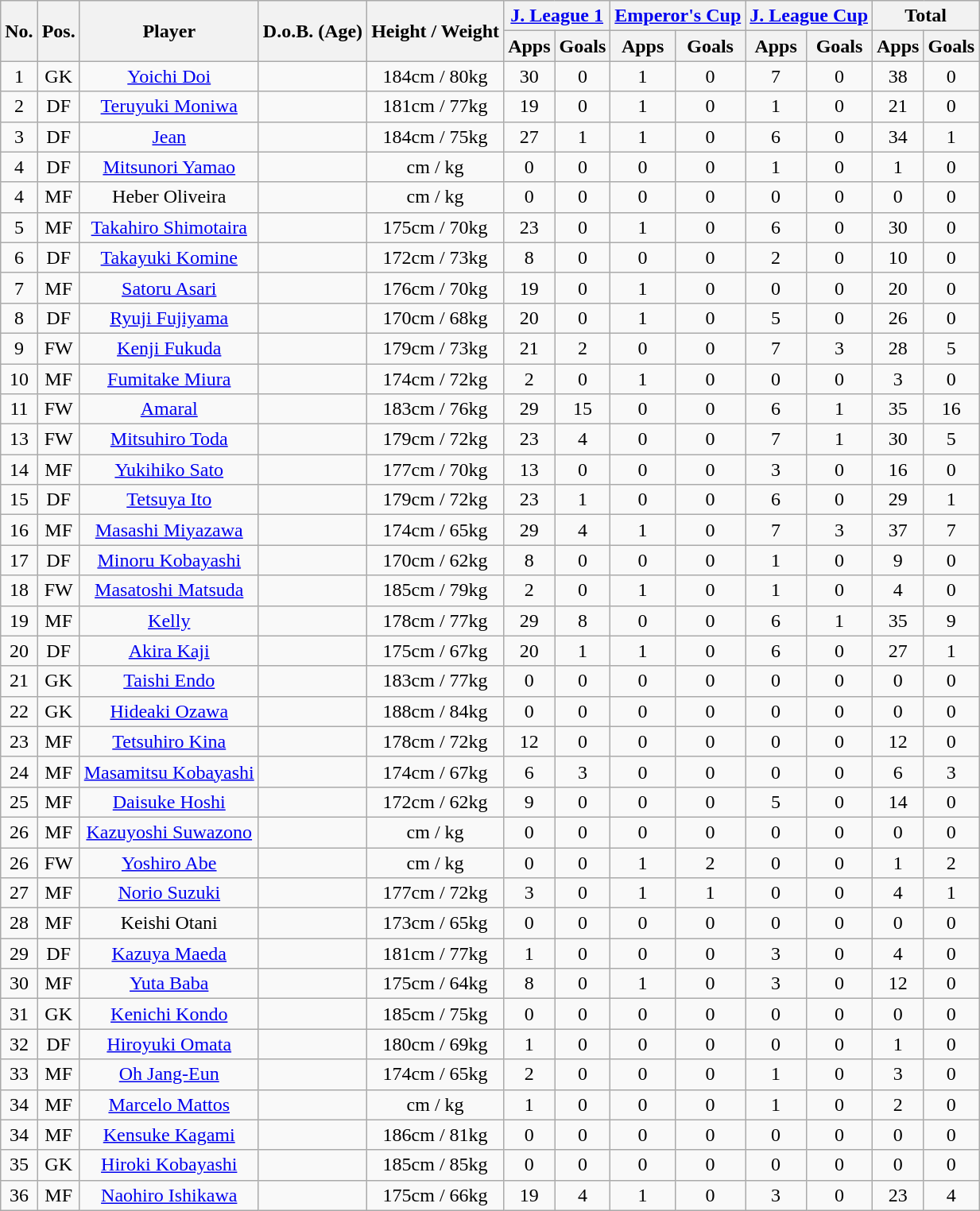<table class="wikitable" style="text-align:center;">
<tr>
<th rowspan="2">No.</th>
<th rowspan="2">Pos.</th>
<th rowspan="2">Player</th>
<th rowspan="2">D.o.B. (Age)</th>
<th rowspan="2">Height / Weight</th>
<th colspan="2"><a href='#'>J. League 1</a></th>
<th colspan="2"><a href='#'>Emperor's Cup</a></th>
<th colspan="2"><a href='#'>J. League Cup</a></th>
<th colspan="2">Total</th>
</tr>
<tr>
<th>Apps</th>
<th>Goals</th>
<th>Apps</th>
<th>Goals</th>
<th>Apps</th>
<th>Goals</th>
<th>Apps</th>
<th>Goals</th>
</tr>
<tr>
<td>1</td>
<td>GK</td>
<td><a href='#'>Yoichi Doi</a></td>
<td></td>
<td>184cm / 80kg</td>
<td>30</td>
<td>0</td>
<td>1</td>
<td>0</td>
<td>7</td>
<td>0</td>
<td>38</td>
<td>0</td>
</tr>
<tr>
<td>2</td>
<td>DF</td>
<td><a href='#'>Teruyuki Moniwa</a></td>
<td></td>
<td>181cm / 77kg</td>
<td>19</td>
<td>0</td>
<td>1</td>
<td>0</td>
<td>1</td>
<td>0</td>
<td>21</td>
<td>0</td>
</tr>
<tr>
<td>3</td>
<td>DF</td>
<td><a href='#'>Jean</a></td>
<td></td>
<td>184cm / 75kg</td>
<td>27</td>
<td>1</td>
<td>1</td>
<td>0</td>
<td>6</td>
<td>0</td>
<td>34</td>
<td>1</td>
</tr>
<tr>
<td>4</td>
<td>DF</td>
<td><a href='#'>Mitsunori Yamao</a></td>
<td></td>
<td>cm / kg</td>
<td>0</td>
<td>0</td>
<td>0</td>
<td>0</td>
<td>1</td>
<td>0</td>
<td>1</td>
<td>0</td>
</tr>
<tr>
<td>4</td>
<td>MF</td>
<td>Heber Oliveira</td>
<td></td>
<td>cm / kg</td>
<td>0</td>
<td>0</td>
<td>0</td>
<td>0</td>
<td>0</td>
<td>0</td>
<td>0</td>
<td>0</td>
</tr>
<tr>
<td>5</td>
<td>MF</td>
<td><a href='#'>Takahiro Shimotaira</a></td>
<td></td>
<td>175cm / 70kg</td>
<td>23</td>
<td>0</td>
<td>1</td>
<td>0</td>
<td>6</td>
<td>0</td>
<td>30</td>
<td>0</td>
</tr>
<tr>
<td>6</td>
<td>DF</td>
<td><a href='#'>Takayuki Komine</a></td>
<td></td>
<td>172cm / 73kg</td>
<td>8</td>
<td>0</td>
<td>0</td>
<td>0</td>
<td>2</td>
<td>0</td>
<td>10</td>
<td>0</td>
</tr>
<tr>
<td>7</td>
<td>MF</td>
<td><a href='#'>Satoru Asari</a></td>
<td></td>
<td>176cm / 70kg</td>
<td>19</td>
<td>0</td>
<td>1</td>
<td>0</td>
<td>0</td>
<td>0</td>
<td>20</td>
<td>0</td>
</tr>
<tr>
<td>8</td>
<td>DF</td>
<td><a href='#'>Ryuji Fujiyama</a></td>
<td></td>
<td>170cm / 68kg</td>
<td>20</td>
<td>0</td>
<td>1</td>
<td>0</td>
<td>5</td>
<td>0</td>
<td>26</td>
<td>0</td>
</tr>
<tr>
<td>9</td>
<td>FW</td>
<td><a href='#'>Kenji Fukuda</a></td>
<td></td>
<td>179cm / 73kg</td>
<td>21</td>
<td>2</td>
<td>0</td>
<td>0</td>
<td>7</td>
<td>3</td>
<td>28</td>
<td>5</td>
</tr>
<tr>
<td>10</td>
<td>MF</td>
<td><a href='#'>Fumitake Miura</a></td>
<td></td>
<td>174cm / 72kg</td>
<td>2</td>
<td>0</td>
<td>1</td>
<td>0</td>
<td>0</td>
<td>0</td>
<td>3</td>
<td>0</td>
</tr>
<tr>
<td>11</td>
<td>FW</td>
<td><a href='#'>Amaral</a></td>
<td></td>
<td>183cm / 76kg</td>
<td>29</td>
<td>15</td>
<td>0</td>
<td>0</td>
<td>6</td>
<td>1</td>
<td>35</td>
<td>16</td>
</tr>
<tr>
<td>13</td>
<td>FW</td>
<td><a href='#'>Mitsuhiro Toda</a></td>
<td></td>
<td>179cm / 72kg</td>
<td>23</td>
<td>4</td>
<td>0</td>
<td>0</td>
<td>7</td>
<td>1</td>
<td>30</td>
<td>5</td>
</tr>
<tr>
<td>14</td>
<td>MF</td>
<td><a href='#'>Yukihiko Sato</a></td>
<td></td>
<td>177cm / 70kg</td>
<td>13</td>
<td>0</td>
<td>0</td>
<td>0</td>
<td>3</td>
<td>0</td>
<td>16</td>
<td>0</td>
</tr>
<tr>
<td>15</td>
<td>DF</td>
<td><a href='#'>Tetsuya Ito</a></td>
<td></td>
<td>179cm / 72kg</td>
<td>23</td>
<td>1</td>
<td>0</td>
<td>0</td>
<td>6</td>
<td>0</td>
<td>29</td>
<td>1</td>
</tr>
<tr>
<td>16</td>
<td>MF</td>
<td><a href='#'>Masashi Miyazawa</a></td>
<td></td>
<td>174cm / 65kg</td>
<td>29</td>
<td>4</td>
<td>1</td>
<td>0</td>
<td>7</td>
<td>3</td>
<td>37</td>
<td>7</td>
</tr>
<tr>
<td>17</td>
<td>DF</td>
<td><a href='#'>Minoru Kobayashi</a></td>
<td></td>
<td>170cm / 62kg</td>
<td>8</td>
<td>0</td>
<td>0</td>
<td>0</td>
<td>1</td>
<td>0</td>
<td>9</td>
<td>0</td>
</tr>
<tr>
<td>18</td>
<td>FW</td>
<td><a href='#'>Masatoshi Matsuda</a></td>
<td></td>
<td>185cm / 79kg</td>
<td>2</td>
<td>0</td>
<td>1</td>
<td>0</td>
<td>1</td>
<td>0</td>
<td>4</td>
<td>0</td>
</tr>
<tr>
<td>19</td>
<td>MF</td>
<td><a href='#'>Kelly</a></td>
<td></td>
<td>178cm / 77kg</td>
<td>29</td>
<td>8</td>
<td>0</td>
<td>0</td>
<td>6</td>
<td>1</td>
<td>35</td>
<td>9</td>
</tr>
<tr>
<td>20</td>
<td>DF</td>
<td><a href='#'>Akira Kaji</a></td>
<td></td>
<td>175cm / 67kg</td>
<td>20</td>
<td>1</td>
<td>1</td>
<td>0</td>
<td>6</td>
<td>0</td>
<td>27</td>
<td>1</td>
</tr>
<tr>
<td>21</td>
<td>GK</td>
<td><a href='#'>Taishi Endo</a></td>
<td></td>
<td>183cm / 77kg</td>
<td>0</td>
<td>0</td>
<td>0</td>
<td>0</td>
<td>0</td>
<td>0</td>
<td>0</td>
<td>0</td>
</tr>
<tr>
<td>22</td>
<td>GK</td>
<td><a href='#'>Hideaki Ozawa</a></td>
<td></td>
<td>188cm / 84kg</td>
<td>0</td>
<td>0</td>
<td>0</td>
<td>0</td>
<td>0</td>
<td>0</td>
<td>0</td>
<td>0</td>
</tr>
<tr>
<td>23</td>
<td>MF</td>
<td><a href='#'>Tetsuhiro Kina</a></td>
<td></td>
<td>178cm / 72kg</td>
<td>12</td>
<td>0</td>
<td>0</td>
<td>0</td>
<td>0</td>
<td>0</td>
<td>12</td>
<td>0</td>
</tr>
<tr>
<td>24</td>
<td>MF</td>
<td><a href='#'>Masamitsu Kobayashi</a></td>
<td></td>
<td>174cm / 67kg</td>
<td>6</td>
<td>3</td>
<td>0</td>
<td>0</td>
<td>0</td>
<td>0</td>
<td>6</td>
<td>3</td>
</tr>
<tr>
<td>25</td>
<td>MF</td>
<td><a href='#'>Daisuke Hoshi</a></td>
<td></td>
<td>172cm / 62kg</td>
<td>9</td>
<td>0</td>
<td>0</td>
<td>0</td>
<td>5</td>
<td>0</td>
<td>14</td>
<td>0</td>
</tr>
<tr>
<td>26</td>
<td>MF</td>
<td><a href='#'>Kazuyoshi Suwazono</a></td>
<td></td>
<td>cm / kg</td>
<td>0</td>
<td>0</td>
<td>0</td>
<td>0</td>
<td>0</td>
<td>0</td>
<td>0</td>
<td>0</td>
</tr>
<tr>
<td>26</td>
<td>FW</td>
<td><a href='#'>Yoshiro Abe</a></td>
<td></td>
<td>cm / kg</td>
<td>0</td>
<td>0</td>
<td>1</td>
<td>2</td>
<td>0</td>
<td>0</td>
<td>1</td>
<td>2</td>
</tr>
<tr>
<td>27</td>
<td>MF</td>
<td><a href='#'>Norio Suzuki</a></td>
<td></td>
<td>177cm / 72kg</td>
<td>3</td>
<td>0</td>
<td>1</td>
<td>1</td>
<td>0</td>
<td>0</td>
<td>4</td>
<td>1</td>
</tr>
<tr>
<td>28</td>
<td>MF</td>
<td>Keishi Otani</td>
<td></td>
<td>173cm / 65kg</td>
<td>0</td>
<td>0</td>
<td>0</td>
<td>0</td>
<td>0</td>
<td>0</td>
<td>0</td>
<td>0</td>
</tr>
<tr>
<td>29</td>
<td>DF</td>
<td><a href='#'>Kazuya Maeda</a></td>
<td></td>
<td>181cm / 77kg</td>
<td>1</td>
<td>0</td>
<td>0</td>
<td>0</td>
<td>3</td>
<td>0</td>
<td>4</td>
<td>0</td>
</tr>
<tr>
<td>30</td>
<td>MF</td>
<td><a href='#'>Yuta Baba</a></td>
<td></td>
<td>175cm / 64kg</td>
<td>8</td>
<td>0</td>
<td>1</td>
<td>0</td>
<td>3</td>
<td>0</td>
<td>12</td>
<td>0</td>
</tr>
<tr>
<td>31</td>
<td>GK</td>
<td><a href='#'>Kenichi Kondo</a></td>
<td></td>
<td>185cm / 75kg</td>
<td>0</td>
<td>0</td>
<td>0</td>
<td>0</td>
<td>0</td>
<td>0</td>
<td>0</td>
<td>0</td>
</tr>
<tr>
<td>32</td>
<td>DF</td>
<td><a href='#'>Hiroyuki Omata</a></td>
<td></td>
<td>180cm / 69kg</td>
<td>1</td>
<td>0</td>
<td>0</td>
<td>0</td>
<td>0</td>
<td>0</td>
<td>1</td>
<td>0</td>
</tr>
<tr>
<td>33</td>
<td>MF</td>
<td><a href='#'>Oh Jang-Eun</a></td>
<td></td>
<td>174cm / 65kg</td>
<td>2</td>
<td>0</td>
<td>0</td>
<td>0</td>
<td>1</td>
<td>0</td>
<td>3</td>
<td>0</td>
</tr>
<tr>
<td>34</td>
<td>MF</td>
<td><a href='#'>Marcelo Mattos</a></td>
<td></td>
<td>cm / kg</td>
<td>1</td>
<td>0</td>
<td>0</td>
<td>0</td>
<td>1</td>
<td>0</td>
<td>2</td>
<td>0</td>
</tr>
<tr>
<td>34</td>
<td>MF</td>
<td><a href='#'>Kensuke Kagami</a></td>
<td></td>
<td>186cm / 81kg</td>
<td>0</td>
<td>0</td>
<td>0</td>
<td>0</td>
<td>0</td>
<td>0</td>
<td>0</td>
<td>0</td>
</tr>
<tr>
<td>35</td>
<td>GK</td>
<td><a href='#'>Hiroki Kobayashi</a></td>
<td></td>
<td>185cm / 85kg</td>
<td>0</td>
<td>0</td>
<td>0</td>
<td>0</td>
<td>0</td>
<td>0</td>
<td>0</td>
<td>0</td>
</tr>
<tr>
<td>36</td>
<td>MF</td>
<td><a href='#'>Naohiro Ishikawa</a></td>
<td></td>
<td>175cm / 66kg</td>
<td>19</td>
<td>4</td>
<td>1</td>
<td>0</td>
<td>3</td>
<td>0</td>
<td>23</td>
<td>4</td>
</tr>
</table>
